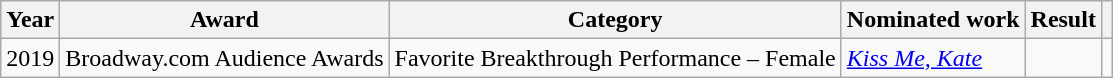<table class="wikitable sortable">
<tr>
<th>Year</th>
<th>Award</th>
<th>Category</th>
<th>Nominated work</th>
<th>Result</th>
<th></th>
</tr>
<tr>
<td>2019</td>
<td>Broadway.com Audience Awards</td>
<td>Favorite Breakthrough Performance – Female</td>
<td><em><a href='#'>Kiss Me, Kate</a></em></td>
<td></td>
<td></td>
</tr>
</table>
